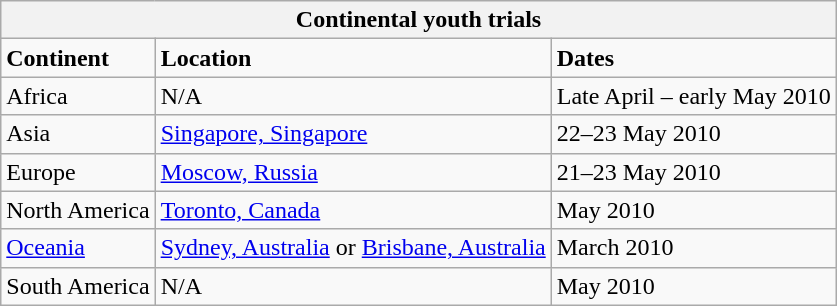<table class="wikitable" style="border-collapse: collapse;">
<tr>
<th colspan="6">Continental youth trials</th>
</tr>
<tr>
<td><strong>Continent</strong></td>
<td><strong>Location</strong></td>
<td bgcolor=""><strong>Dates</strong></td>
</tr>
<tr>
<td>Africa</td>
<td>N/A</td>
<td>Late April – early May 2010</td>
</tr>
<tr>
<td>Asia</td>
<td><a href='#'>Singapore, Singapore</a></td>
<td>22–23 May 2010</td>
</tr>
<tr>
<td>Europe</td>
<td><a href='#'>Moscow, Russia</a></td>
<td>21–23 May 2010</td>
</tr>
<tr>
<td>North America</td>
<td><a href='#'>Toronto, Canada</a></td>
<td>May 2010</td>
</tr>
<tr>
<td><a href='#'>Oceania</a></td>
<td><a href='#'>Sydney, Australia</a> or <a href='#'>Brisbane, Australia</a></td>
<td>March 2010</td>
</tr>
<tr>
<td>South America</td>
<td>N/A</td>
<td>May 2010</td>
</tr>
</table>
